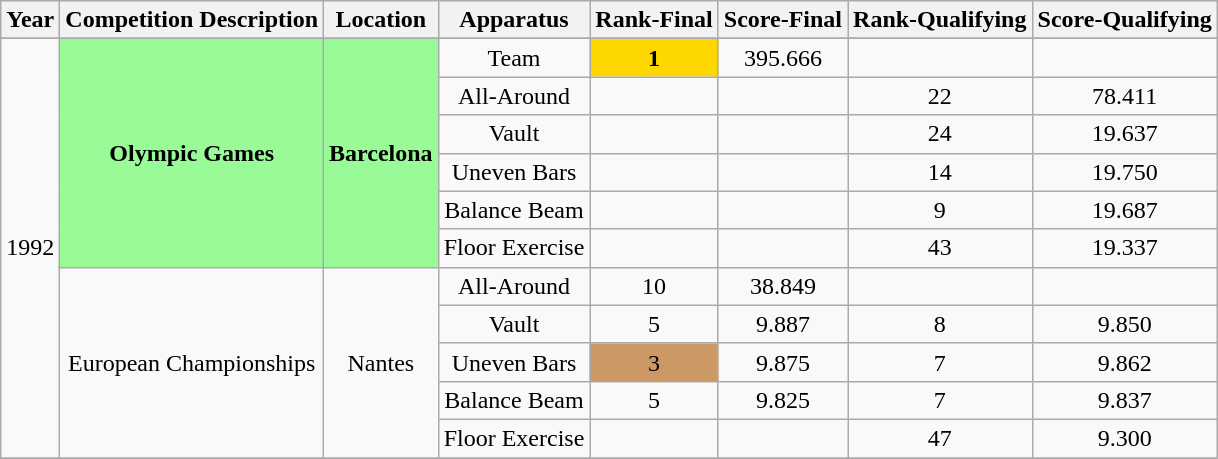<table class="wikitable" style="text-align:center">
<tr>
<th>Year</th>
<th>Competition Description</th>
<th>Location</th>
<th>Apparatus</th>
<th>Rank-Final</th>
<th>Score-Final</th>
<th>Rank-Qualifying</th>
<th>Score-Qualifying</th>
</tr>
<tr>
</tr>
<tr>
<td rowspan=11>1992</td>
<td bgcolor=98FB98 rowspan=6><strong>Olympic Games</strong></td>
<td bgcolor=98FB98 rowspan=6><strong>Barcelona</strong></td>
<td>Team</td>
<td bgcolor=gold><strong>1</strong></td>
<td>395.666</td>
<td></td>
<td></td>
</tr>
<tr>
<td>All-Around</td>
<td></td>
<td></td>
<td>22</td>
<td>78.411</td>
</tr>
<tr>
<td>Vault</td>
<td></td>
<td></td>
<td>24</td>
<td>19.637</td>
</tr>
<tr>
<td>Uneven Bars</td>
<td></td>
<td></td>
<td>14</td>
<td>19.750</td>
</tr>
<tr>
<td>Balance Beam</td>
<td></td>
<td></td>
<td>9</td>
<td>19.687</td>
</tr>
<tr>
<td>Floor Exercise</td>
<td></td>
<td></td>
<td>43</td>
<td>19.337</td>
</tr>
<tr>
<td rowspan=5>European Championships</td>
<td rowspan=5>Nantes</td>
<td>All-Around</td>
<td>10</td>
<td>38.849</td>
<td></td>
<td></td>
</tr>
<tr>
<td>Vault</td>
<td>5</td>
<td>9.887</td>
<td>8</td>
<td>9.850</td>
</tr>
<tr>
<td>Uneven Bars</td>
<td bgcolor=cc9966>3</td>
<td>9.875</td>
<td>7</td>
<td>9.862</td>
</tr>
<tr>
<td>Balance Beam</td>
<td>5</td>
<td>9.825</td>
<td>7</td>
<td>9.837</td>
</tr>
<tr>
<td>Floor Exercise</td>
<td></td>
<td></td>
<td>47</td>
<td>9.300</td>
</tr>
<tr>
</tr>
</table>
